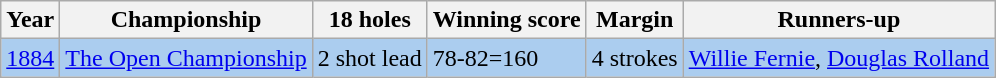<table class="wikitable">
<tr>
<th>Year</th>
<th>Championship</th>
<th>18 holes</th>
<th>Winning score</th>
<th>Margin</th>
<th>Runners-up</th>
</tr>
<tr style="background:#ABCDEF;">
<td><a href='#'>1884</a></td>
<td><a href='#'>The Open Championship</a></td>
<td>2 shot lead</td>
<td>78-82=160</td>
<td>4 strokes</td>
<td> <a href='#'>Willie Fernie</a>,  <a href='#'>Douglas Rolland</a></td>
</tr>
</table>
